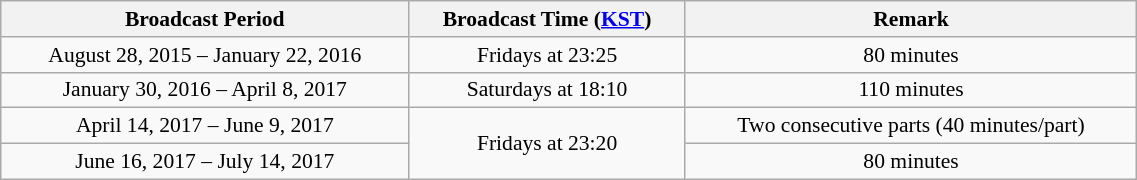<table class="wikitable" style="text-align:center; font-size:90%; width:60%;">
<tr>
<th>Broadcast Period</th>
<th>Broadcast Time (<a href='#'>KST</a>)</th>
<th>Remark</th>
</tr>
<tr>
<td>August 28, 2015 – January 22, 2016</td>
<td>Fridays at 23:25</td>
<td>80 minutes</td>
</tr>
<tr>
<td>January 30, 2016 – April 8, 2017</td>
<td>Saturdays at 18:10</td>
<td>110 minutes</td>
</tr>
<tr>
<td>April 14, 2017 – June 9, 2017</td>
<td rowspan=3>Fridays at 23:20</td>
<td>Two consecutive parts (40 minutes/part)</td>
</tr>
<tr>
<td>June 16, 2017 – July 14, 2017</td>
<td>80 minutes</td>
</tr>
</table>
